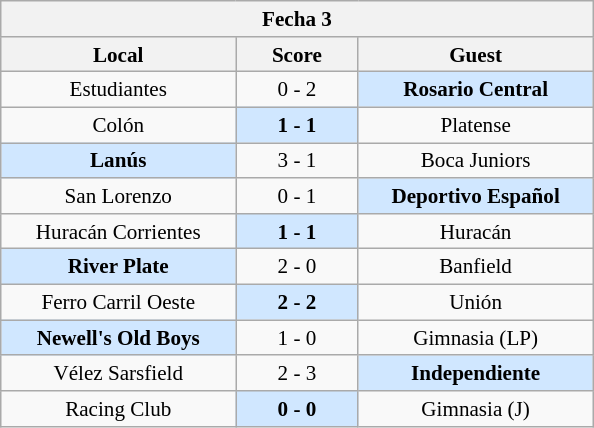<table class="wikitable nowrap" style="font-size:88%; float:left; margin-right:1em;">
<tr>
<th colspan=3 align=center>Fecha 3</th>
</tr>
<tr>
<th width="150">Local</th>
<th width="75">Score</th>
<th width="150">Guest</th>
</tr>
<tr align=center>
<td>Estudiantes</td>
<td>0 - 2</td>
<td bgcolor=#D0E7FF><strong>Rosario Central</strong></td>
</tr>
<tr align=center>
<td>Colón</td>
<td bgcolor=#D0E7FF><strong>1 - 1</strong></td>
<td>Platense</td>
</tr>
<tr align=center>
<td bgcolor=#D0E7FF><strong>Lanús</strong></td>
<td>3 - 1</td>
<td>Boca Juniors</td>
</tr>
<tr align=center>
<td>San Lorenzo</td>
<td>0 - 1</td>
<td bgcolor=#D0E7FF><strong>Deportivo Español</strong></td>
</tr>
<tr align=center>
<td>Huracán Corrientes</td>
<td bgcolor=#D0E7FF><strong>1 - 1</strong></td>
<td>Huracán</td>
</tr>
<tr align=center>
<td bgcolor=#D0E7FF><strong>River Plate</strong></td>
<td>2 - 0</td>
<td>Banfield</td>
</tr>
<tr align=center>
<td>Ferro Carril Oeste</td>
<td bgcolor=#D0E7FF><strong>2 - 2</strong></td>
<td>Unión</td>
</tr>
<tr align=center>
<td bgcolor=#D0E7FF><strong>Newell's Old Boys</strong></td>
<td>1 - 0</td>
<td>Gimnasia (LP)</td>
</tr>
<tr align=center>
<td>Vélez Sarsfield</td>
<td>2 - 3</td>
<td bgcolor=#D0E7FF><strong>Independiente</strong></td>
</tr>
<tr align=center>
<td>Racing Club</td>
<td bgcolor=#D0E7FF><strong>0 - 0</strong></td>
<td>Gimnasia (J)</td>
</tr>
</table>
